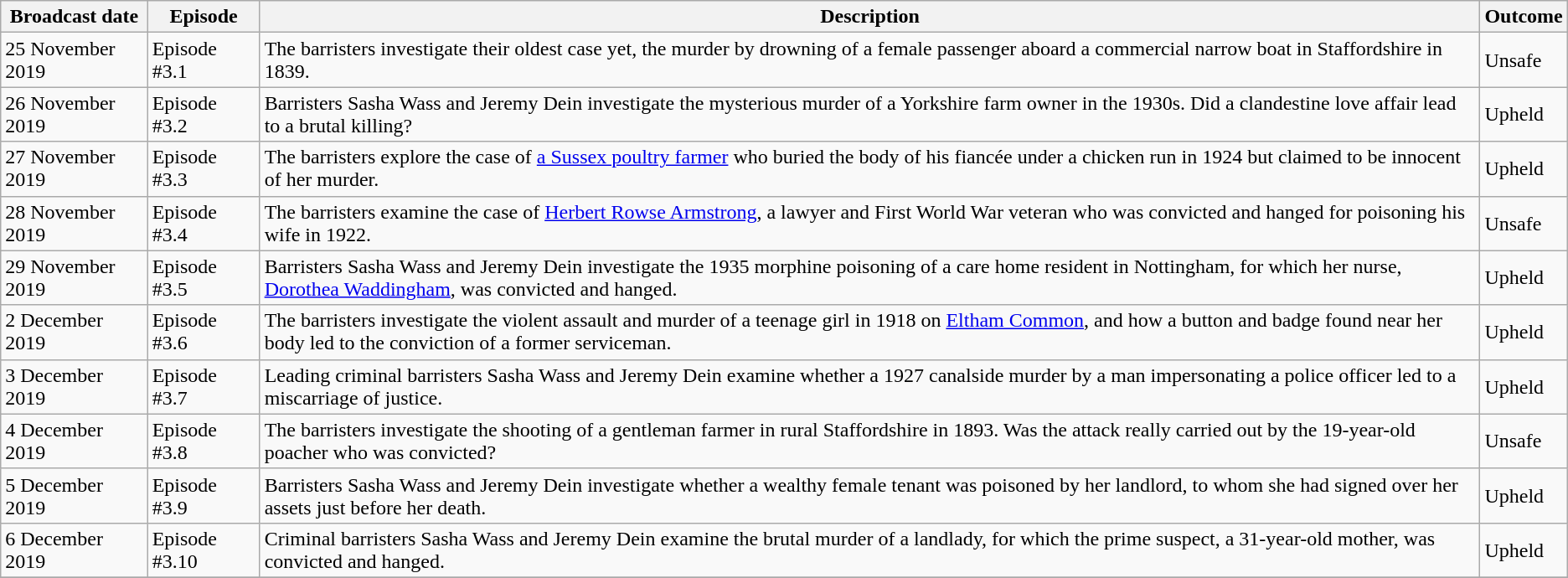<table class="wikitable">
<tr>
<th>Broadcast date</th>
<th>Episode</th>
<th>Description</th>
<th>Outcome</th>
</tr>
<tr>
<td>25 November 2019</td>
<td>Episode #3.1</td>
<td>The barristers investigate their oldest case yet, the murder by drowning of a female passenger aboard a commercial narrow boat in Staffordshire in 1839.</td>
<td>Unsafe</td>
</tr>
<tr>
<td>26 November 2019</td>
<td>Episode #3.2</td>
<td>Barristers Sasha Wass and Jeremy Dein investigate the mysterious murder of a Yorkshire farm owner in the 1930s. Did a clandestine love affair lead to a brutal killing?</td>
<td>Upheld</td>
</tr>
<tr>
<td>27 November 2019</td>
<td>Episode #3.3</td>
<td>The barristers explore the case of <a href='#'>a Sussex poultry farmer</a> who buried the body of his fiancée under a chicken run in 1924 but claimed to be innocent of her murder.</td>
<td>Upheld</td>
</tr>
<tr>
<td>28 November 2019</td>
<td>Episode #3.4</td>
<td>The barristers examine the case of <a href='#'>Herbert Rowse Armstrong</a>, a lawyer and First World War veteran who was convicted and hanged for poisoning his wife in 1922.</td>
<td>Unsafe</td>
</tr>
<tr>
<td>29 November 2019</td>
<td>Episode #3.5</td>
<td>Barristers Sasha Wass and Jeremy Dein investigate the 1935 morphine poisoning of a care home resident in Nottingham, for which her nurse, <a href='#'>Dorothea Waddingham</a>, was convicted and hanged.</td>
<td>Upheld</td>
</tr>
<tr>
<td>2 December 2019</td>
<td>Episode #3.6</td>
<td>The barristers investigate the violent assault and murder of a teenage girl in 1918 on <a href='#'>Eltham Common</a>, and how a button and badge found near her body led to the conviction of a former serviceman.</td>
<td>Upheld</td>
</tr>
<tr>
<td>3 December 2019</td>
<td>Episode #3.7</td>
<td>Leading criminal barristers Sasha Wass and Jeremy Dein examine whether a 1927 canalside murder by a man impersonating a police officer led to a miscarriage of justice.</td>
<td>Upheld</td>
</tr>
<tr>
<td>4 December 2019</td>
<td>Episode #3.8</td>
<td>The barristers investigate the shooting of a gentleman farmer in rural Staffordshire in 1893. Was the attack really carried out by the 19-year-old poacher who was convicted?</td>
<td>Unsafe</td>
</tr>
<tr>
<td>5 December 2019</td>
<td>Episode #3.9</td>
<td>Barristers Sasha Wass and Jeremy Dein investigate whether a wealthy female tenant was poisoned by her landlord, to whom she had signed over her assets just before her death.</td>
<td>Upheld</td>
</tr>
<tr>
<td>6 December 2019</td>
<td>Episode #3.10</td>
<td>Criminal barristers Sasha Wass and Jeremy Dein examine the brutal murder of a landlady, for which the prime suspect, a 31-year-old mother, was convicted and hanged.</td>
<td>Upheld</td>
</tr>
<tr>
</tr>
</table>
